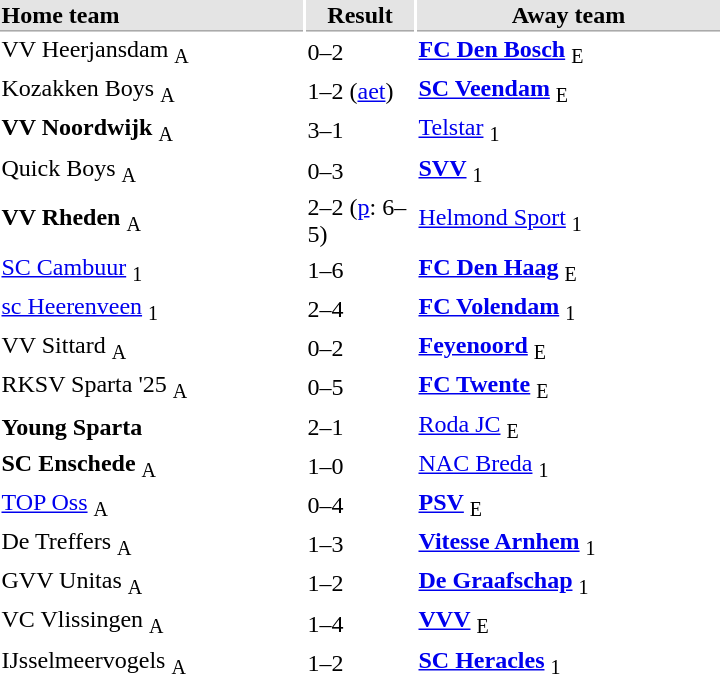<table style="float:right;">
<tr bgcolor="#E4E4E4">
<th style="border-bottom:1px solid #AAAAAA" width="200" align="left">Home team</th>
<th style="border-bottom:1px solid #AAAAAA" width="70" align="center">Result</th>
<th style="border-bottom:1px solid #AAAAAA" width="200">Away team</th>
</tr>
<tr>
<td>VV Heerjansdam <sub>A</sub></td>
<td>0–2</td>
<td><strong><a href='#'>FC Den Bosch</a></strong> <sub>E</sub></td>
</tr>
<tr>
<td>Kozakken Boys <sub>A</sub></td>
<td>1–2 (<a href='#'>aet</a>)</td>
<td><strong><a href='#'>SC Veendam</a></strong> <sub>E</sub></td>
</tr>
<tr>
<td><strong>VV Noordwijk</strong> <sub>A</sub></td>
<td>3–1</td>
<td><a href='#'>Telstar</a> <sub>1</sub></td>
</tr>
<tr>
<td>Quick Boys <sub>A</sub></td>
<td>0–3</td>
<td><strong><a href='#'>SVV</a></strong> <sub>1</sub></td>
</tr>
<tr>
<td><strong>VV Rheden</strong> <sub>A</sub></td>
<td>2–2 (<a href='#'>p</a>: 6–5)</td>
<td><a href='#'>Helmond Sport</a> <sub>1</sub></td>
</tr>
<tr>
<td><a href='#'>SC Cambuur</a> <sub>1</sub></td>
<td>1–6</td>
<td><strong><a href='#'>FC Den Haag</a></strong> <sub>E</sub></td>
</tr>
<tr>
<td><a href='#'>sc Heerenveen</a> <sub>1</sub></td>
<td>2–4</td>
<td><strong><a href='#'>FC Volendam</a></strong> <sub>1</sub></td>
</tr>
<tr>
<td>VV Sittard <sub>A</sub></td>
<td>0–2</td>
<td><strong><a href='#'>Feyenoord</a></strong> <sub>E</sub></td>
</tr>
<tr>
<td>RKSV Sparta '25 <sub>A</sub></td>
<td>0–5</td>
<td><strong><a href='#'>FC Twente</a></strong> <sub>E</sub></td>
</tr>
<tr>
<td><strong>Young Sparta</strong></td>
<td>2–1</td>
<td><a href='#'>Roda JC</a> <sub>E</sub></td>
</tr>
<tr>
<td><strong>SC Enschede</strong> <sub>A</sub></td>
<td>1–0</td>
<td><a href='#'>NAC Breda</a> <sub>1</sub></td>
</tr>
<tr>
<td><a href='#'>TOP Oss</a> <sub>A</sub></td>
<td>0–4</td>
<td><strong><a href='#'>PSV</a></strong> <sub>E</sub></td>
</tr>
<tr>
<td>De Treffers <sub>A</sub></td>
<td>1–3</td>
<td><strong><a href='#'>Vitesse Arnhem</a></strong> <sub>1</sub></td>
</tr>
<tr>
<td>GVV Unitas <sub>A</sub></td>
<td>1–2</td>
<td><strong><a href='#'>De Graafschap</a></strong> <sub>1</sub></td>
</tr>
<tr>
<td>VC Vlissingen <sub>A</sub></td>
<td>1–4</td>
<td><strong><a href='#'>VVV</a></strong> <sub>E</sub></td>
</tr>
<tr>
<td>IJsselmeervogels <sub>A</sub></td>
<td>1–2</td>
<td><strong><a href='#'>SC Heracles</a></strong> <sub>1</sub></td>
</tr>
</table>
